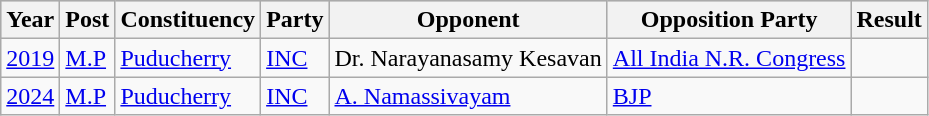<table class="wikitable">
<tr style="background:#ccc; text-align:center;">
<th>Year</th>
<th>Post</th>
<th>Constituency</th>
<th>Party</th>
<th>Opponent</th>
<th>Opposition Party</th>
<th>Result</th>
</tr>
<tr>
<td><a href='#'>2019</a></td>
<td><a href='#'>M.P</a></td>
<td><a href='#'>Puducherry</a></td>
<td><a href='#'>INC</a></td>
<td>Dr. Narayanasamy Kesavan</td>
<td><a href='#'>All India N.R. Congress</a></td>
<td></td>
</tr>
<tr>
<td><a href='#'>2024</a></td>
<td><a href='#'>M.P</a></td>
<td><a href='#'>Puducherry</a></td>
<td><a href='#'>INC</a></td>
<td><a href='#'>A. Namassivayam</a></td>
<td><a href='#'>BJP</a></td>
<td></td>
</tr>
</table>
